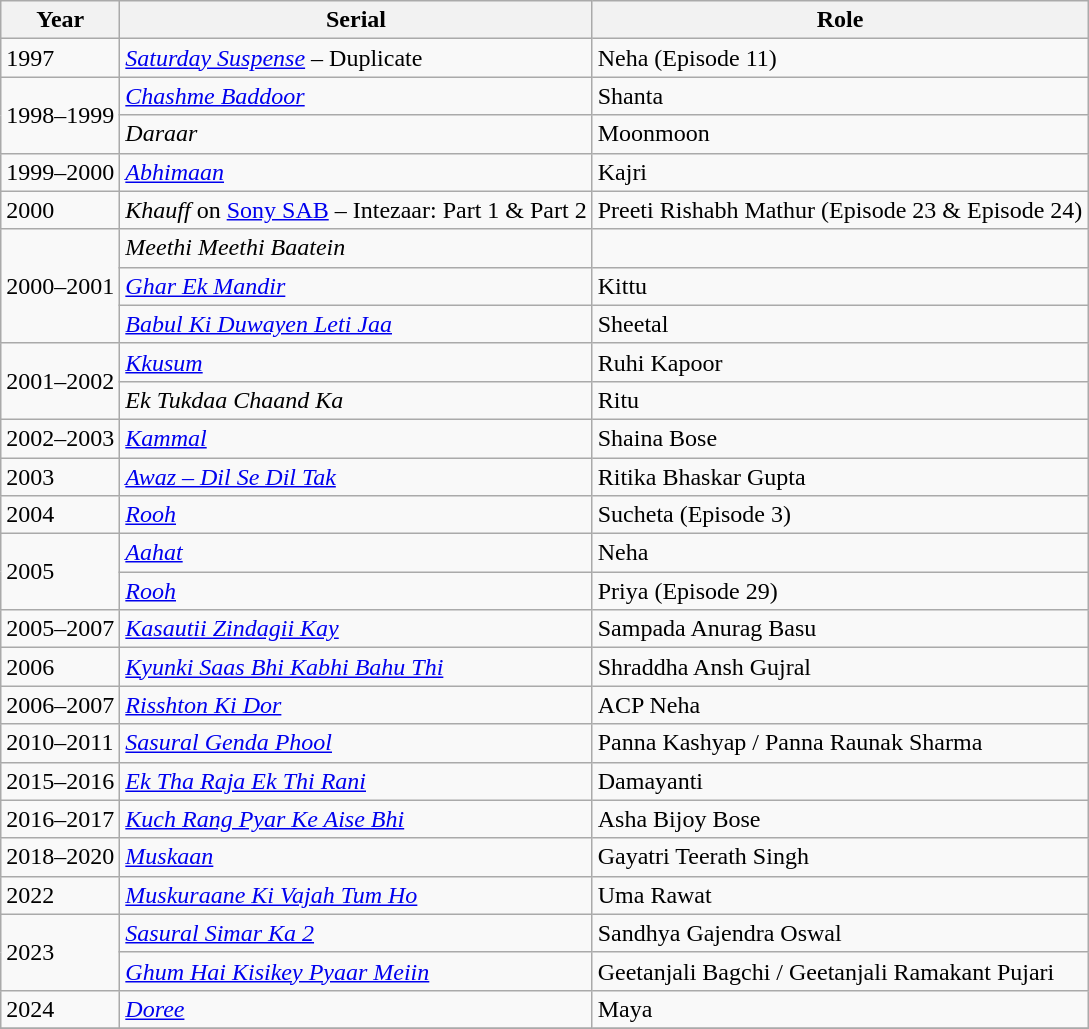<table class="wikitable sortable">
<tr>
<th>Year</th>
<th>Serial</th>
<th>Role</th>
</tr>
<tr>
<td>1997</td>
<td><em><a href='#'>Saturday Suspense</a></em> – Duplicate</td>
<td>Neha (Episode 11)</td>
</tr>
<tr>
<td rowspan = "2">1998–1999</td>
<td><em><a href='#'>Chashme Baddoor</a></em></td>
<td>Shanta</td>
</tr>
<tr>
<td><em>Daraar</em></td>
<td>Moonmoon</td>
</tr>
<tr>
<td>1999–2000</td>
<td><em><a href='#'>Abhimaan</a></em></td>
<td>Kajri</td>
</tr>
<tr>
<td>2000</td>
<td><em>Khauff</em> on <a href='#'>Sony SAB</a> – Intezaar: Part 1 & Part 2</td>
<td>Preeti Rishabh Mathur (Episode 23 & Episode 24)</td>
</tr>
<tr>
<td rowspan = "3">2000–2001</td>
<td><em>Meethi Meethi Baatein</em></td>
<td></td>
</tr>
<tr>
<td><em><a href='#'>Ghar Ek Mandir</a></em></td>
<td>Kittu</td>
</tr>
<tr>
<td><em><a href='#'>Babul Ki Duwayen Leti Jaa</a></em></td>
<td>Sheetal</td>
</tr>
<tr>
<td rowspan = "2">2001–2002</td>
<td><em><a href='#'>Kkusum</a></em></td>
<td>Ruhi Kapoor</td>
</tr>
<tr>
<td><em>Ek Tukdaa Chaand Ka</em></td>
<td>Ritu</td>
</tr>
<tr>
<td>2002–2003</td>
<td><em><a href='#'>Kammal</a></em></td>
<td>Shaina Bose</td>
</tr>
<tr>
<td>2003</td>
<td><em><a href='#'>Awaz – Dil Se Dil Tak</a></em></td>
<td>Ritika Bhaskar Gupta</td>
</tr>
<tr>
<td>2004</td>
<td><em><a href='#'>Rooh</a></em></td>
<td>Sucheta (Episode 3)</td>
</tr>
<tr>
<td rowspan = "2">2005</td>
<td><em><a href='#'>Aahat</a></em></td>
<td>Neha</td>
</tr>
<tr>
<td><em><a href='#'>Rooh</a></em></td>
<td>Priya (Episode 29)</td>
</tr>
<tr>
<td>2005–2007</td>
<td><em><a href='#'>Kasautii Zindagii Kay</a></em></td>
<td>Sampada Anurag Basu</td>
</tr>
<tr>
<td>2006</td>
<td><em><a href='#'>Kyunki Saas Bhi Kabhi Bahu Thi</a></em></td>
<td>Shraddha Ansh Gujral</td>
</tr>
<tr>
<td>2006–2007</td>
<td><em><a href='#'>Risshton Ki Dor</a></em></td>
<td>ACP Neha</td>
</tr>
<tr>
<td>2010–2011</td>
<td><em><a href='#'>Sasural Genda Phool</a></em></td>
<td>Panna Kashyap / Panna Raunak Sharma</td>
</tr>
<tr>
<td>2015–2016</td>
<td><em><a href='#'>Ek Tha Raja Ek Thi Rani</a></em></td>
<td>Damayanti</td>
</tr>
<tr>
<td>2016–2017</td>
<td><em><a href='#'>Kuch Rang Pyar Ke Aise Bhi</a></em></td>
<td>Asha Bijoy Bose</td>
</tr>
<tr>
<td>2018–2020</td>
<td><em><a href='#'>Muskaan</a></em></td>
<td>Gayatri Teerath Singh</td>
</tr>
<tr>
<td>2022</td>
<td><em><a href='#'>Muskuraane Ki Vajah Tum Ho</a></em></td>
<td>Uma Rawat</td>
</tr>
<tr>
<td rowspan="2">2023</td>
<td><em><a href='#'>Sasural Simar Ka 2</a></em></td>
<td>Sandhya Gajendra Oswal</td>
</tr>
<tr>
<td><em><a href='#'>Ghum Hai Kisikey Pyaar Meiin</a></em></td>
<td>Geetanjali Bagchi / Geetanjali Ramakant Pujari</td>
</tr>
<tr>
<td>2024</td>
<td><em><a href='#'> Doree</a></em></td>
<td>Maya</td>
</tr>
<tr>
</tr>
</table>
